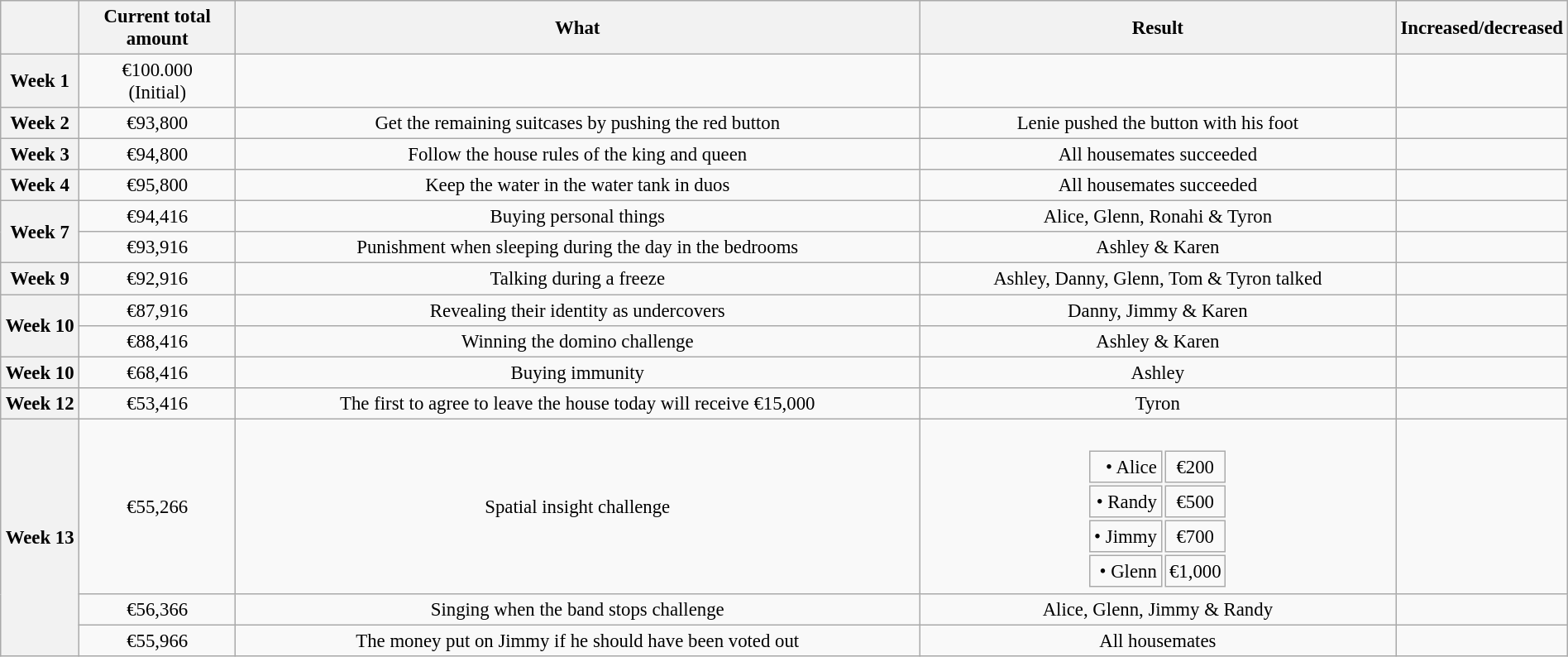<table class="wikitable" style="text-align:center; font-size:95%; width:auto; margin:1em auto;">
<tr>
<th width=5%></th>
<th width=10%>Current total amount</th>
<th width=auto>What</th>
<th width=auto>Result</th>
<th width=10%>Increased/decreased</th>
</tr>
<tr>
<th>Week 1</th>
<td>€100.000<br>(Initial)</td>
<td></td>
<td></td>
<td></td>
</tr>
<tr>
<th>Week 2</th>
<td>€93,800</td>
<td>Get the remaining suitcases by pushing the red button</td>
<td>Lenie pushed the button with his foot</td>
<td></td>
</tr>
<tr>
<th>Week 3</th>
<td>€94,800</td>
<td>Follow the house rules of the king and queen</td>
<td>All housemates succeeded</td>
<td></td>
</tr>
<tr>
<th>Week 4</th>
<td>€95,800</td>
<td>Keep the water in the water tank in duos</td>
<td>All housemates succeeded</td>
<td></td>
</tr>
<tr>
<th rowspan="2">Week 7</th>
<td>€94,416</td>
<td>Buying personal things</td>
<td>Alice, Glenn, Ronahi & Tyron</td>
<td></td>
</tr>
<tr>
<td>€93,916</td>
<td>Punishment when sleeping during the day in the bedrooms</td>
<td>Ashley & Karen</td>
<td></td>
</tr>
<tr>
<th>Week 9</th>
<td>€92,916</td>
<td>Talking during a freeze</td>
<td>Ashley, Danny, Glenn, Tom & Tyron talked</td>
<td></td>
</tr>
<tr>
<th rowspan="2">Week 10</th>
<td>€87,916</td>
<td>Revealing their identity as undercovers</td>
<td>Danny, Jimmy & Karen</td>
<td></td>
</tr>
<tr>
<td>€88,416</td>
<td>Winning the domino challenge</td>
<td>Ashley & Karen</td>
<td></td>
</tr>
<tr>
<th>Week 10</th>
<td>€68,416</td>
<td>Buying immunity</td>
<td>Ashley</td>
<td></td>
</tr>
<tr>
<th>Week 12</th>
<td>€53,416</td>
<td>The first to agree to leave the house today will receive €15,000</td>
<td>Tyron</td>
<td></td>
</tr>
<tr>
<th rowspan="3">Week 13</th>
<td>€55,266</td>
<td>Spatial insight challenge</td>
<td><br><table style="margin-left:auto; margin-right:auto;">
<tr>
</tr>
<tr>
<td align=right>• Alice</td>
<td>€200 </td>
</tr>
<tr>
<td align=right>• Randy</td>
<td>€500 </td>
</tr>
<tr>
<td align=right>• Jimmy</td>
<td>€700 </td>
</tr>
<tr>
<td align=right>• Glenn</td>
<td>€1,000 </td>
</tr>
</table>
</td>
<td></td>
</tr>
<tr>
<td>€56,366</td>
<td>Singing when the band stops challenge</td>
<td>Alice, Glenn, Jimmy & Randy</td>
<td></td>
</tr>
<tr>
<td>€55,966</td>
<td>The money put on Jimmy if he should have been voted out</td>
<td>All housemates</td>
<td></td>
</tr>
</table>
